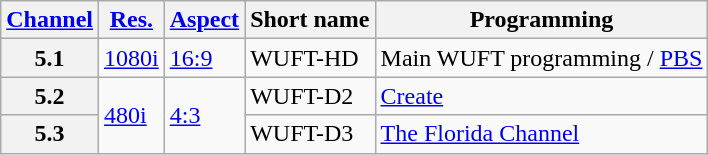<table class="wikitable">
<tr>
<th><a href='#'>Channel</a></th>
<th><a href='#'>Res.</a></th>
<th><a href='#'>Aspect</a></th>
<th>Short name</th>
<th>Programming</th>
</tr>
<tr>
<th scope = "row">5.1</th>
<td><a href='#'>1080i</a></td>
<td><a href='#'>16:9</a></td>
<td>WUFT-HD</td>
<td>Main WUFT programming / <a href='#'>PBS</a></td>
</tr>
<tr>
<th scope = "row">5.2</th>
<td rowspan=2><a href='#'>480i</a></td>
<td rowspan=2><a href='#'>4:3</a></td>
<td>WUFT-D2</td>
<td><a href='#'>Create</a></td>
</tr>
<tr>
<th scope = "row">5.3</th>
<td>WUFT-D3</td>
<td><a href='#'>The Florida Channel</a></td>
</tr>
</table>
